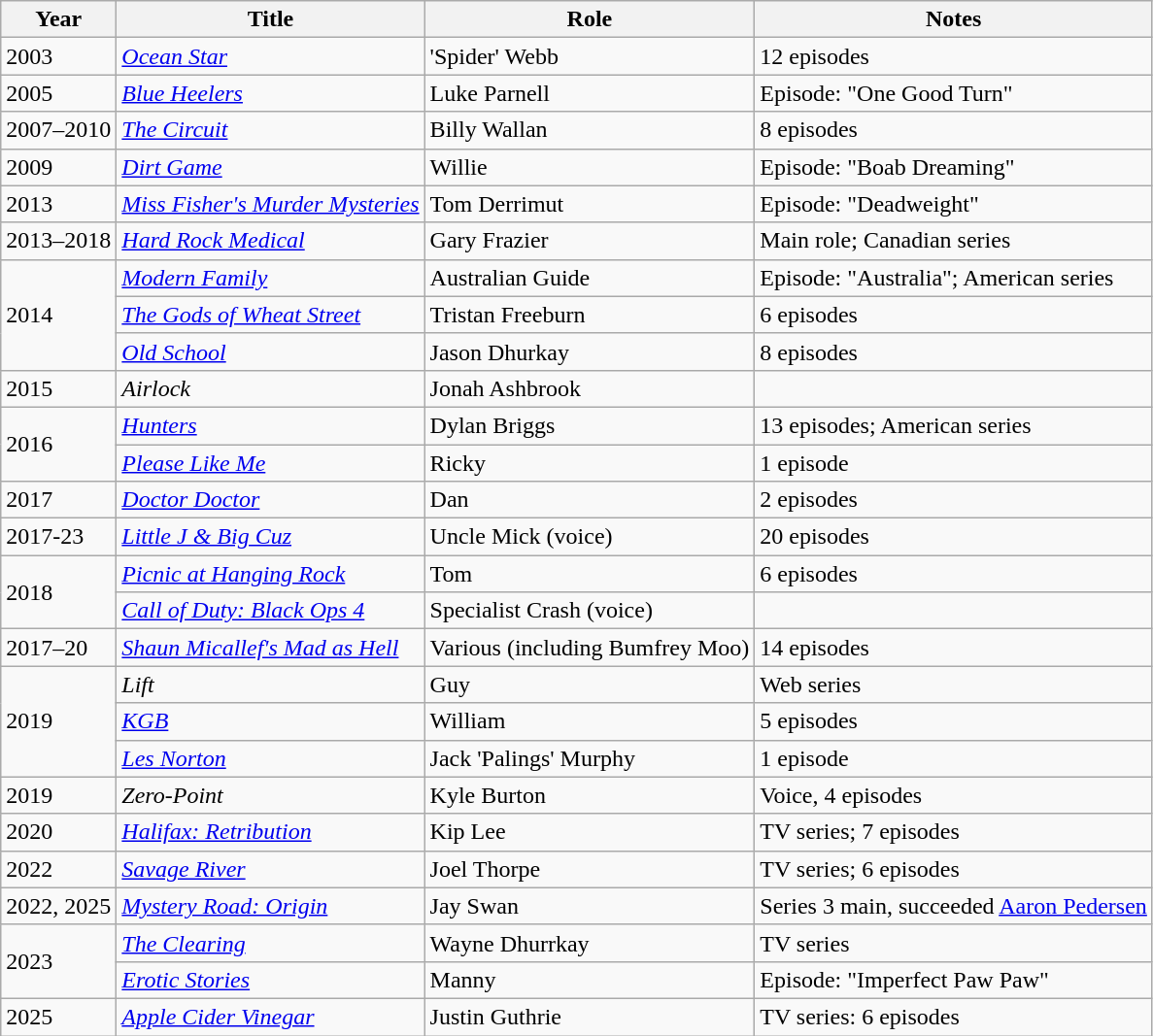<table class="wikitable">
<tr>
<th>Year</th>
<th>Title</th>
<th>Role</th>
<th>Notes</th>
</tr>
<tr>
<td>2003</td>
<td><em><a href='#'>Ocean Star</a></em></td>
<td>'Spider' Webb</td>
<td>12 episodes</td>
</tr>
<tr>
<td>2005</td>
<td><em><a href='#'>Blue Heelers</a></em></td>
<td>Luke Parnell</td>
<td>Episode: "One Good Turn"</td>
</tr>
<tr>
<td>2007–2010</td>
<td><em><a href='#'>The Circuit</a></em></td>
<td>Billy Wallan</td>
<td>8 episodes</td>
</tr>
<tr>
<td>2009</td>
<td><em><a href='#'>Dirt Game</a></em></td>
<td>Willie</td>
<td>Episode: "Boab Dreaming"</td>
</tr>
<tr>
<td>2013</td>
<td><em><a href='#'>Miss Fisher's Murder Mysteries</a></em></td>
<td>Tom Derrimut</td>
<td>Episode: "Deadweight"</td>
</tr>
<tr>
<td>2013–2018</td>
<td><em><a href='#'>Hard Rock Medical</a></em></td>
<td>Gary Frazier</td>
<td>Main role; Canadian series</td>
</tr>
<tr>
<td rowspan="3">2014</td>
<td><em><a href='#'>Modern Family</a></em></td>
<td>Australian Guide</td>
<td>Episode: "Australia"; American series</td>
</tr>
<tr>
<td><em><a href='#'>The Gods of Wheat Street</a></em></td>
<td>Tristan Freeburn</td>
<td>6 episodes</td>
</tr>
<tr>
<td><em><a href='#'>Old School</a></em></td>
<td>Jason Dhurkay</td>
<td>8 episodes</td>
</tr>
<tr>
<td>2015</td>
<td><em>Airlock</em></td>
<td>Jonah Ashbrook</td>
<td></td>
</tr>
<tr>
<td rowspan="2">2016</td>
<td><em><a href='#'>Hunters</a></em></td>
<td>Dylan Briggs</td>
<td>13 episodes; American series</td>
</tr>
<tr>
<td><em><a href='#'>Please Like Me</a></em></td>
<td>Ricky</td>
<td>1 episode</td>
</tr>
<tr>
<td>2017</td>
<td><em><a href='#'>Doctor Doctor</a></em></td>
<td>Dan</td>
<td>2 episodes</td>
</tr>
<tr>
<td>2017-23</td>
<td><em><a href='#'>Little J & Big Cuz</a></em></td>
<td>Uncle Mick (voice)</td>
<td>20 episodes</td>
</tr>
<tr>
<td rowspan="2">2018</td>
<td><em><a href='#'>Picnic at Hanging Rock</a></em></td>
<td>Tom</td>
<td>6 episodes</td>
</tr>
<tr>
<td><em><a href='#'>Call of Duty: Black Ops 4</a></em></td>
<td>Specialist Crash (voice)</td>
<td></td>
</tr>
<tr>
<td>2017–20</td>
<td><em><a href='#'>Shaun Micallef's Mad as Hell</a></em></td>
<td>Various (including Bumfrey Moo)</td>
<td>14 episodes</td>
</tr>
<tr>
<td rowspan="3">2019</td>
<td><em>Lift</em></td>
<td>Guy</td>
<td>Web series</td>
</tr>
<tr>
<td><em><a href='#'>KGB</a></em></td>
<td>William</td>
<td>5 episodes</td>
</tr>
<tr>
<td><em><a href='#'>Les Norton</a></em></td>
<td>Jack 'Palings' Murphy</td>
<td>1 episode</td>
</tr>
<tr>
<td>2019</td>
<td><em>Zero-Point</em></td>
<td>Kyle Burton</td>
<td>Voice, 4 episodes</td>
</tr>
<tr>
<td>2020</td>
<td><em><a href='#'>Halifax: Retribution</a></em></td>
<td>Kip Lee</td>
<td>TV series; 7 episodes</td>
</tr>
<tr>
<td>2022</td>
<td><em><a href='#'>Savage River</a></em></td>
<td>Joel Thorpe</td>
<td>TV series; 6 episodes</td>
</tr>
<tr>
<td>2022, 2025</td>
<td><em><a href='#'>Mystery Road: Origin</a></em></td>
<td>Jay Swan</td>
<td>Series 3 main, succeeded <a href='#'>Aaron Pedersen</a></td>
</tr>
<tr>
<td rowspan="2">2023</td>
<td><em><a href='#'>The Clearing</a></em></td>
<td>Wayne Dhurrkay</td>
<td>TV series</td>
</tr>
<tr>
<td><em><a href='#'>Erotic Stories</a></em></td>
<td>Manny</td>
<td>Episode: "Imperfect Paw Paw"</td>
</tr>
<tr>
<td>2025</td>
<td><em><a href='#'>Apple Cider Vinegar</a></em></td>
<td>Justin Guthrie</td>
<td>TV series: 6 episodes</td>
</tr>
</table>
